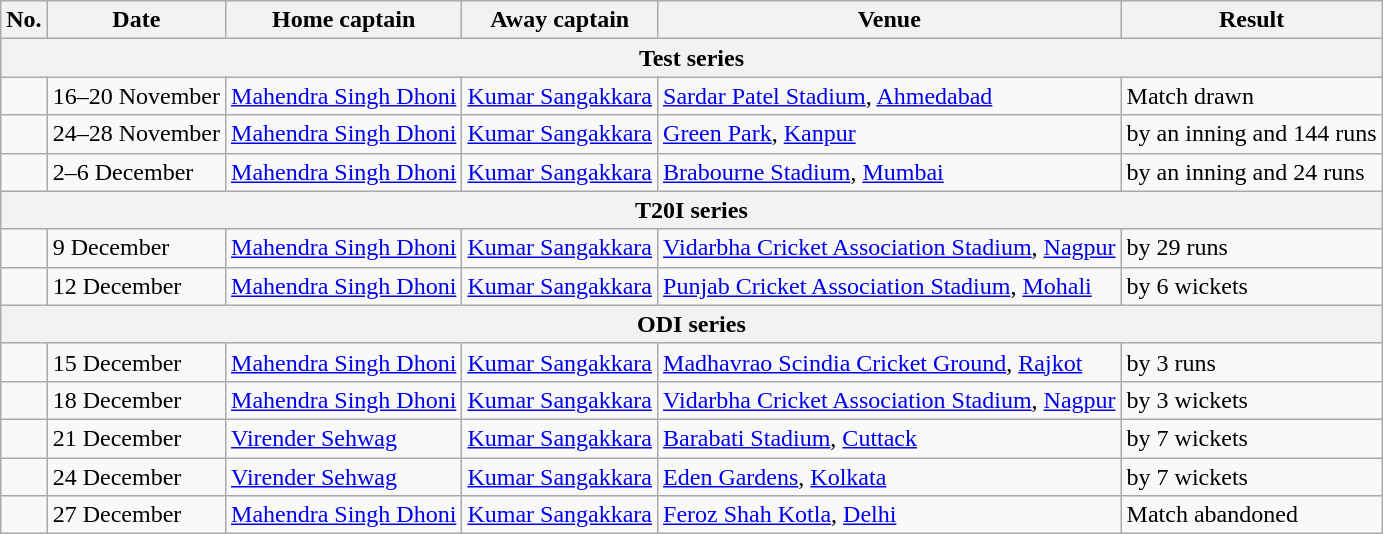<table class="wikitable">
<tr>
<th>No.</th>
<th>Date</th>
<th>Home captain</th>
<th>Away captain</th>
<th>Venue</th>
<th>Result</th>
</tr>
<tr>
<th colspan="9">Test series</th>
</tr>
<tr>
<td></td>
<td>16–20 November</td>
<td><a href='#'>Mahendra Singh Dhoni</a></td>
<td><a href='#'>Kumar Sangakkara</a></td>
<td><a href='#'>Sardar Patel Stadium</a>, <a href='#'>Ahmedabad</a></td>
<td>Match drawn</td>
</tr>
<tr>
<td></td>
<td>24–28 November</td>
<td><a href='#'>Mahendra Singh Dhoni</a></td>
<td><a href='#'>Kumar Sangakkara</a></td>
<td><a href='#'>Green Park</a>, <a href='#'>Kanpur</a></td>
<td> by an inning and 144 runs</td>
</tr>
<tr>
<td></td>
<td>2–6 December</td>
<td><a href='#'>Mahendra Singh Dhoni</a></td>
<td><a href='#'>Kumar Sangakkara</a></td>
<td><a href='#'>Brabourne Stadium</a>, <a href='#'>Mumbai</a></td>
<td> by an inning and 24 runs</td>
</tr>
<tr>
<th colspan="9">T20I series</th>
</tr>
<tr>
<td></td>
<td>9 December</td>
<td><a href='#'>Mahendra Singh Dhoni</a></td>
<td><a href='#'>Kumar Sangakkara</a></td>
<td><a href='#'>Vidarbha Cricket Association Stadium</a>, <a href='#'>Nagpur</a></td>
<td> by 29 runs</td>
</tr>
<tr>
<td></td>
<td>12 December</td>
<td><a href='#'>Mahendra Singh Dhoni</a></td>
<td><a href='#'>Kumar Sangakkara</a></td>
<td><a href='#'>Punjab Cricket Association Stadium</a>, <a href='#'>Mohali</a></td>
<td> by 6 wickets</td>
</tr>
<tr>
<th colspan="9">ODI series</th>
</tr>
<tr>
<td></td>
<td>15 December</td>
<td><a href='#'>Mahendra Singh Dhoni</a></td>
<td><a href='#'>Kumar Sangakkara</a></td>
<td><a href='#'>Madhavrao Scindia Cricket Ground</a>, <a href='#'>Rajkot</a></td>
<td> by 3 runs</td>
</tr>
<tr>
<td></td>
<td>18 December</td>
<td><a href='#'>Mahendra Singh Dhoni</a></td>
<td><a href='#'>Kumar Sangakkara</a></td>
<td><a href='#'>Vidarbha Cricket Association Stadium</a>, <a href='#'>Nagpur</a></td>
<td> by 3 wickets</td>
</tr>
<tr>
<td></td>
<td>21 December</td>
<td><a href='#'>Virender Sehwag</a></td>
<td><a href='#'>Kumar Sangakkara</a></td>
<td><a href='#'>Barabati Stadium</a>, <a href='#'>Cuttack</a></td>
<td> by 7 wickets</td>
</tr>
<tr>
<td></td>
<td>24 December</td>
<td><a href='#'>Virender Sehwag</a></td>
<td><a href='#'>Kumar Sangakkara</a></td>
<td><a href='#'>Eden Gardens</a>, <a href='#'>Kolkata</a></td>
<td> by 7 wickets</td>
</tr>
<tr>
<td></td>
<td>27 December</td>
<td><a href='#'>Mahendra Singh Dhoni</a></td>
<td><a href='#'>Kumar Sangakkara</a></td>
<td><a href='#'>Feroz Shah Kotla</a>, <a href='#'>Delhi</a></td>
<td>Match abandoned</td>
</tr>
</table>
